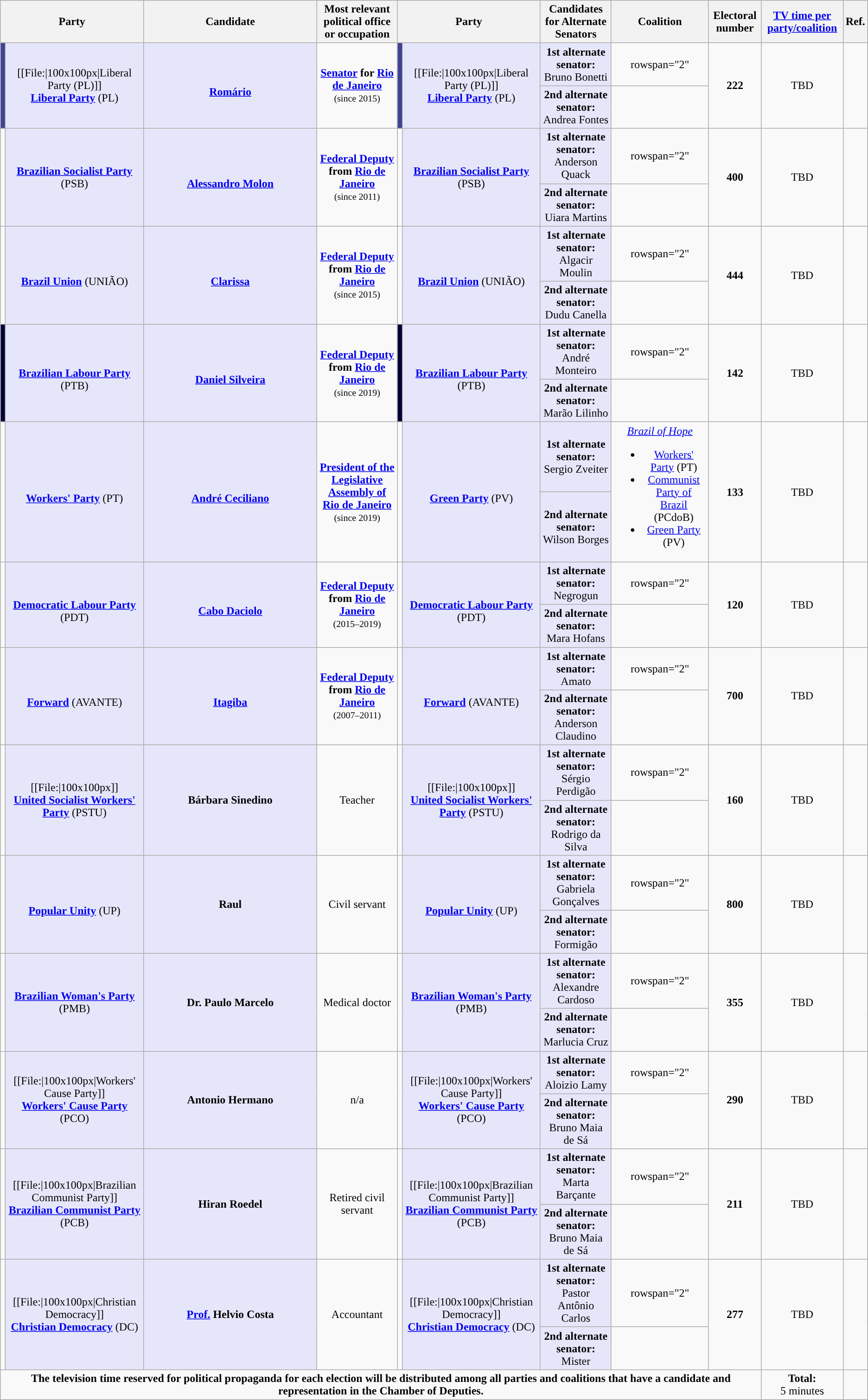<table class="wikitable" style="text-align:center;">
<tr>
<th colspan="2">Party</th>
<th style="width:20%;">Candidate</th>
<th>Most relevant political office or occupation</th>
<th colspan="2">Party</th>
<th>Candidates for Alternate Senators</th>
<th>Coalition</th>
<th>Electoral number</th>
<th><a href='#'>TV time per party/coalition</a></th>
<th>Ref.</th>
</tr>
<tr>
<td rowspan="2" style="background-color:#3f4196;"></td>
<td rowspan="2" style="background:lavender;">[[File:|100x100px|Liberal Party (PL)]]<br><strong><a href='#'>Liberal Party</a></strong> (PL)</td>
<td rowspan="2" style="background:lavender;"><br><strong><a href='#'>Romário</a></strong></td>
<td rowspan="2"><strong><a href='#'>Senator</a> for <a href='#'>Rio de Janeiro</a></strong><br><small>(since 2015)</small></td>
<td rowspan="2" style="background-color:#3f4196;"></td>
<td rowspan="2" style="background:lavender;">[[File:|100x100px|Liberal Party (PL)]]<br><strong><a href='#'>Liberal Party</a></strong> (PL)</td>
<td style="background:lavender;"><strong>1st alternate senator:</strong><br>Bruno Bonetti</td>
<td>rowspan="2" </td>
<td rowspan="2"><strong>222</strong></td>
<td rowspan="2">TBD</td>
<td rowspan="2"></td>
</tr>
<tr>
<td style="background:lavender;"><strong>2nd alternate senator:</strong><br>Andrea Fontes</td>
</tr>
<tr>
<td rowspan="2" style="background-color:"></td>
<td rowspan="2" style="background:lavender;"><strong><a href='#'>Brazilian Socialist Party</a></strong> (PSB)</td>
<td rowspan="2" style="background:lavender;"><br><strong><a href='#'>Alessandro Molon</a></strong></td>
<td rowspan="2"><strong><a href='#'>Federal Deputy</a> from <a href='#'>Rio de Janeiro</a></strong><br><small>(since 2011)</small></td>
<td rowspan="2" style="background-color:"></td>
<td rowspan="2" style="background:lavender;"><strong><a href='#'>Brazilian Socialist Party</a></strong> (PSB)</td>
<td style="background:lavender;"><strong>1st alternate senator:</strong><br>Anderson Quack</td>
<td>rowspan="2" </td>
<td rowspan="2"><strong>400</strong></td>
<td rowspan="2">TBD</td>
<td rowspan="2"></td>
</tr>
<tr>
<td style="background:lavender;"><strong>2nd alternate senator:</strong><br>Uiara Martins</td>
</tr>
<tr>
<td rowspan="2" style="background-color:"></td>
<td rowspan="2" style="background:lavender;"><strong><br><a href='#'>Brazil Union</a></strong> (UNIÃO)</td>
<td rowspan="2" style="background:lavender;"><br><strong><a href='#'>Clarissa</a></strong></td>
<td rowspan="2"><strong><a href='#'>Federal Deputy</a> from <a href='#'>Rio de Janeiro</a></strong><br><small>(since 2015)</small></td>
<td rowspan="2" style="background-color:"></td>
<td rowspan="2" style="background:lavender;"><strong><br><a href='#'>Brazil Union</a></strong> (UNIÃO)</td>
<td style="background:lavender;"><strong>1st alternate senator:</strong><br>Algacir Moulin</td>
<td>rowspan="2" </td>
<td rowspan="2"><strong>444</strong></td>
<td rowspan="2">TBD</td>
<td rowspan="2"></td>
</tr>
<tr>
<td style="background:lavender;"><strong>2nd alternate senator:</strong><br>Dudu Canella</td>
</tr>
<tr>
<td rowspan="2" style="background-color:#003"></td>
<td rowspan="2" style="background:lavender;"><br><strong><a href='#'>Brazilian Labour Party</a></strong> (PTB)</td>
<td rowspan="2" style="background:lavender;"><br><strong><a href='#'>Daniel Silveira</a></strong></td>
<td rowspan="2"><strong><a href='#'>Federal Deputy</a> from <a href='#'>Rio de Janeiro</a></strong><br><small>(since 2019)</small></td>
<td rowspan="2" style="background-color:#003"></td>
<td rowspan="2" style="background:lavender;"><br><strong><a href='#'>Brazilian Labour Party</a></strong> (PTB)</td>
<td style="background:lavender;"><strong>1st alternate senator:</strong><br>André Monteiro</td>
<td>rowspan="2" </td>
<td rowspan="2"><strong>142</strong></td>
<td rowspan="2">TBD</td>
<td rowspan="2"></td>
</tr>
<tr>
<td style="background:lavender;"><strong>2nd alternate senator:</strong><br>Marão Lilinho</td>
</tr>
<tr>
<td rowspan="2" style="background-color:"></td>
<td rowspan="2" style="background:lavender;"><br><strong><a href='#'>Workers' Party</a></strong> (PT)</td>
<td rowspan="2" style="background:lavender;"><br><strong><a href='#'>André Ceciliano</a></strong></td>
<td rowspan="2"><strong><a href='#'>President of the Legislative Assembly of Rio de Janeiro</a></strong><br><small>(since 2019)</small></td>
<td rowspan="2" style="background-color:"></td>
<td rowspan="2" style="background:lavender;"><br><strong><a href='#'>Green Party</a></strong> (PV)</td>
<td style="background:lavender;"><strong>1st alternate senator:</strong><br>Sergio Zveiter</td>
<td rowspan="2"><em><a href='#'>Brazil of Hope</a></em><br><ul><li><a href='#'>Workers' Party</a> (PT)</li><li><a href='#'>Communist Party of Brazil</a> (PCdoB)</li><li><a href='#'>Green Party</a> (PV)</li></ul></td>
<td rowspan="2"><strong>133</strong></td>
<td rowspan="2">TBD</td>
<td rowspan="2"></td>
</tr>
<tr>
<td style="background:lavender;"><strong>2nd alternate senator:</strong><br>Wilson Borges</td>
</tr>
<tr>
<td rowspan="2" style="background-color:"></td>
<td rowspan="2" style="background:lavender;"><br><strong><a href='#'>Democratic Labour Party</a></strong> (PDT)</td>
<td rowspan="2" style="background:lavender;"><br><strong><a href='#'>Cabo Daciolo</a></strong></td>
<td rowspan="2"><strong><a href='#'>Federal Deputy</a> from <a href='#'>Rio de Janeiro</a></strong><br><small>(2015–2019)</small></td>
<td rowspan="2" style="background-color:"></td>
<td rowspan="2" style="background:lavender;"><br><strong><a href='#'>Democratic Labour Party</a></strong> (PDT)</td>
<td style="background:lavender;"><strong>1st alternate senator:</strong> <br>Negrogun</td>
<td>rowspan="2" </td>
<td rowspan="2"><strong>120</strong></td>
<td rowspan="2">TBD</td>
<td rowspan="2"></td>
</tr>
<tr>
<td style="background:lavender;"><strong>2nd alternate senator:</strong> <br>Mara Hofans</td>
</tr>
<tr>
<td rowspan="2" style="background-color:"></td>
<td rowspan="2" style="background:lavender;"><br><strong><a href='#'>Forward</a></strong> (AVANTE)</td>
<td rowspan="2" style="background:lavender;"><br><strong><a href='#'>Itagiba</a></strong></td>
<td rowspan="2"><strong><a href='#'>Federal Deputy</a> from <a href='#'>Rio de Janeiro</a></strong><br><small>(2007–2011)</small></td>
<td rowspan="2" style="background-color:"></td>
<td rowspan="2" style="background:lavender;"><br><strong><a href='#'>Forward</a></strong> (AVANTE)</td>
<td style="background:lavender;"><strong>1st alternate senator:</strong><br>Amato</td>
<td>rowspan="2" </td>
<td rowspan="2"><strong>700</strong></td>
<td rowspan="2">TBD</td>
<td rowspan="2"></td>
</tr>
<tr>
<td style="background:lavender;"><strong>2nd alternate senator:</strong><br>Anderson Claudino</td>
</tr>
<tr>
<td rowspan="2" style="background-color:"></td>
<td rowspan="2" style="background:lavender;">[[File:|100x100px]]<br><strong><a href='#'>United Socialist Workers' Party</a></strong> (PSTU)</td>
<td rowspan="2" style="background:lavender;"><strong>Bárbara Sinedino</strong></td>
<td rowspan="2">Teacher</td>
<td rowspan="2" style="background-color:"></td>
<td rowspan="2" style="background:lavender;">[[File:|100x100px]]<br><strong><a href='#'>United Socialist Workers' Party</a></strong> (PSTU)</td>
<td style="background:lavender;"><strong>1st alternate senator:</strong><br>Sérgio Perdigão</td>
<td>rowspan="2" </td>
<td rowspan="2"><strong>160</strong></td>
<td rowspan="2">TBD</td>
<td rowspan="2"></td>
</tr>
<tr>
<td style="background:lavender;"><strong>2nd alternate senator:</strong><br>Rodrigo da Silva</td>
</tr>
<tr>
<td rowspan="2" style="background-color:"></td>
<td rowspan="2" style="background:lavender;"><br><strong><a href='#'>Popular Unity</a></strong> (UP)</td>
<td rowspan="2" style="background:lavender;"><strong>Raul</strong></td>
<td rowspan="2">Civil servant</td>
<td rowspan="2" style="background-color:"></td>
<td rowspan="2" style="background:lavender;"><br><strong><a href='#'>Popular Unity</a></strong> (UP)</td>
<td style="background:lavender;"><strong>1st alternate senator:</strong><br>Gabriela Gonçalves</td>
<td>rowspan="2" </td>
<td rowspan="2"><strong>800</strong></td>
<td rowspan="2">TBD</td>
<td rowspan="2"></td>
</tr>
<tr>
<td style="background:lavender;"><strong>2nd alternate senator:</strong><br>Formigão</td>
</tr>
<tr>
<td rowspan="2" style="background-color:"></td>
<td rowspan="2" style="background:lavender;"><strong><a href='#'>Brazilian Woman's Party</a></strong> (PMB)</td>
<td rowspan="2" style="background:lavender;"><strong>Dr. Paulo Marcelo</strong></td>
<td rowspan="2">Medical doctor</td>
<td rowspan="2" style="background-color:"></td>
<td rowspan="2" style="background:lavender;"><strong><a href='#'>Brazilian Woman's Party</a></strong> (PMB)</td>
<td style="background:lavender;"><strong>1st alternate senator:</strong><br>Alexandre Cardoso</td>
<td>rowspan="2" </td>
<td rowspan="2"><strong>355</strong></td>
<td rowspan="2">TBD</td>
<td rowspan="2"></td>
</tr>
<tr>
<td style="background:lavender;"><strong>2nd alternate senator:</strong><br>Marlucia Cruz</td>
</tr>
<tr>
<td rowspan="2" style="background-color:"></td>
<td rowspan="2" style="background:lavender;">[[File:|100x100px|Workers' Cause Party]]<br><strong><a href='#'>Workers' Cause Party</a></strong> (PCO)</td>
<td rowspan="2" style="background:lavender;"><strong>Antonio Hermano</strong></td>
<td rowspan="2">n/a</td>
<td rowspan="2" style="background-color:"></td>
<td rowspan="2" style="background:lavender;">[[File:|100x100px|Workers' Cause Party]]<br><strong><a href='#'>Workers' Cause Party</a></strong> (PCO)</td>
<td style="background:lavender;"><strong>1st alternate senator:</strong><br>Aloizio Lamy</td>
<td>rowspan="2" </td>
<td rowspan="2"><strong>290</strong></td>
<td rowspan="2">TBD</td>
<td rowspan="2"></td>
</tr>
<tr>
<td style="background:lavender;"><strong>2nd alternate senator:</strong><br>Bruno Maia de Sá</td>
</tr>
<tr>
<td rowspan="2" style="background-color:"></td>
<td rowspan="2" style="background:lavender;">[[File:|100x100px|Brazilian Communist Party]]<br><strong><a href='#'>Brazilian Communist Party</a></strong> (PCB)</td>
<td rowspan="2" style="background:lavender;"><strong>Hiran Roedel</strong></td>
<td rowspan="2">Retired civil servant</td>
<td rowspan="2" style="background-color:"></td>
<td rowspan="2" style="background:lavender;">[[File:|100x100px|Brazilian Communist Party]]<br><strong><a href='#'>Brazilian Communist Party</a></strong> (PCB)</td>
<td style="background:lavender;"><strong>1st alternate senator:</strong><br>Marta Barçante</td>
<td>rowspan="2" </td>
<td rowspan="2"><strong>211</strong></td>
<td rowspan="2">TBD</td>
<td rowspan="2"></td>
</tr>
<tr>
<td style="background:lavender;"><strong>2nd alternate senator:</strong><br>Bruno Maia de Sá</td>
</tr>
<tr>
<td rowspan="2" style="background-color:"></td>
<td rowspan="2" style="background:lavender;">[[File:|100x100px|Christian Democracy]]<br><strong><a href='#'>Christian Democracy</a></strong> (DC)</td>
<td rowspan="2" style="background:lavender;"><strong><a href='#'>Prof.</a> Helvio Costa</strong></td>
<td rowspan="2">Accountant</td>
<td rowspan="2" style="background-color:"></td>
<td rowspan="2" style="background:lavender;">[[File:|100x100px|Christian Democracy]]<br><strong><a href='#'>Christian Democracy</a></strong> (DC)</td>
<td style="background:lavender;"><strong>1st alternate senator:</strong><br>Pastor Antônio Carlos</td>
<td>rowspan="2" </td>
<td rowspan="2"><strong>277</strong></td>
<td rowspan="2">TBD</td>
<td rowspan="2"></td>
</tr>
<tr>
<td style="background:lavender;"><strong>2nd alternate senator:</strong><br>Mister</td>
</tr>
<tr>
<td colspan="9"><strong>The television time reserved for political propaganda for each election will be distributed among all parties and coalitions that have a candidate and representation in the Chamber of Deputies.</strong></td>
<td><strong>Total:</strong> <br>5 minutes</td>
<td></td>
</tr>
</table>
